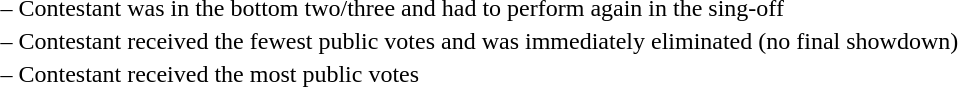<table>
<tr>
<td> –</td>
<td>Contestant was in the bottom two/three and had to perform again in the sing-off</td>
</tr>
<tr>
<td> –</td>
<td>Contestant received the fewest public votes and was immediately eliminated (no final showdown)</td>
</tr>
<tr>
<td> –</td>
<td>Contestant received the most public votes</td>
</tr>
</table>
